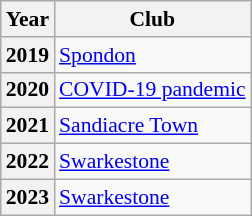<table class="wikitable" style="font-size:90%">
<tr>
<th>Year</th>
<th>Club</th>
</tr>
<tr>
<th scope="row">2019</th>
<td><a href='#'>Spondon</a></td>
</tr>
<tr>
<th scope="row">2020</th>
<td><a href='#'>COVID-19 pandemic</a></td>
</tr>
<tr>
<th scope="row">2021</th>
<td><a href='#'>Sandiacre Town</a></td>
</tr>
<tr>
<th scope="row">2022</th>
<td><a href='#'>Swarkestone</a></td>
</tr>
<tr>
<th scope="row">2023</th>
<td><a href='#'>Swarkestone</a></td>
</tr>
</table>
